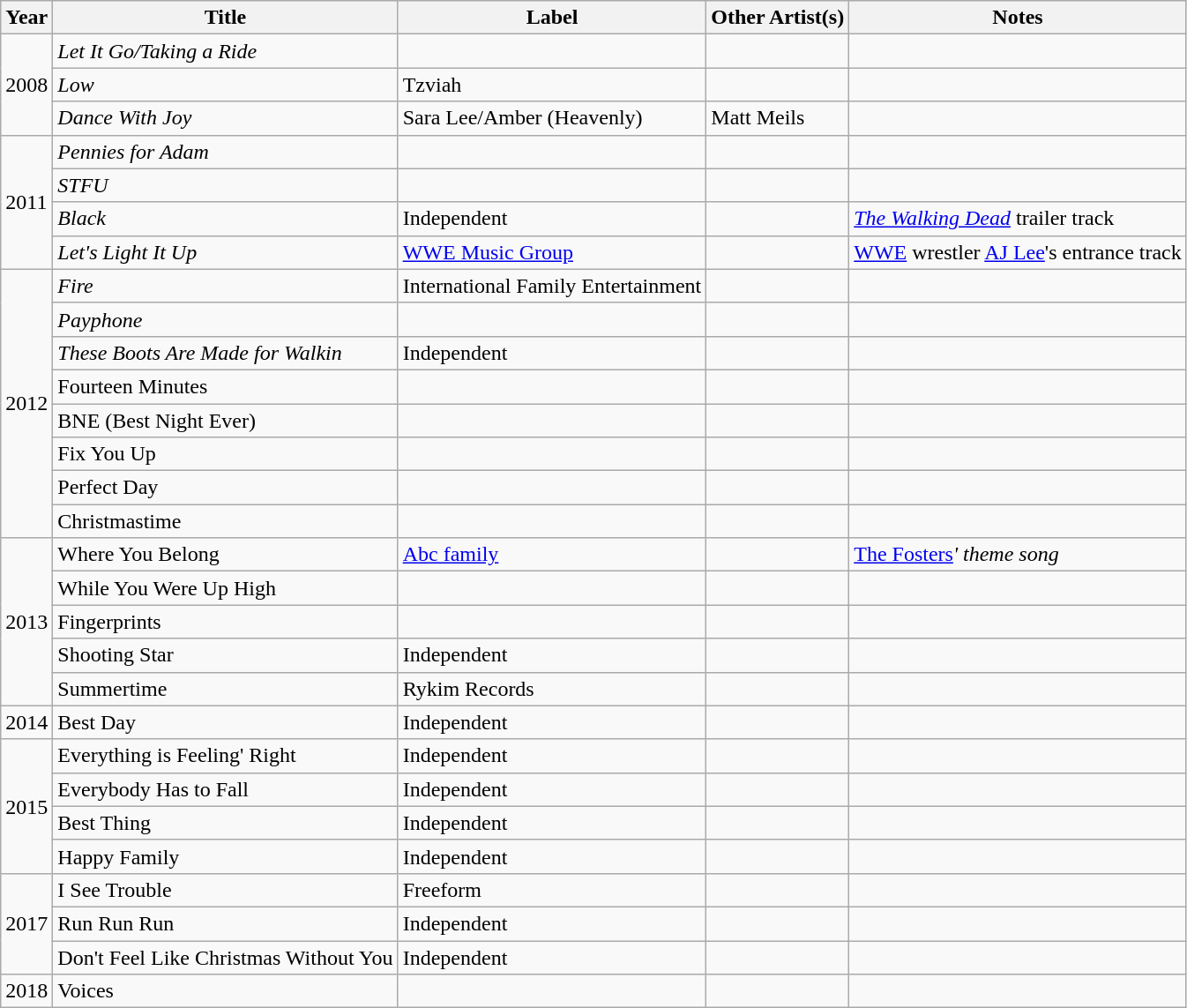<table class="wikitable">
<tr>
<th>Year</th>
<th>Title</th>
<th>Label</th>
<th>Other Artist(s)</th>
<th>Notes</th>
</tr>
<tr>
<td rowspan="3">2008</td>
<td><em>Let It Go/Taking a Ride</em></td>
<td></td>
<td></td>
<td></td>
</tr>
<tr>
<td><em>Low</em></td>
<td>Tzviah</td>
<td></td>
<td></td>
</tr>
<tr>
<td><em>Dance With Joy</em></td>
<td>Sara Lee/Amber (Heavenly)</td>
<td>Matt Meils</td>
<td></td>
</tr>
<tr>
<td rowspan="4">2011</td>
<td><em>Pennies for Adam</em></td>
<td></td>
<td></td>
<td></td>
</tr>
<tr>
<td><em>STFU</em></td>
<td></td>
<td></td>
<td></td>
</tr>
<tr>
<td><em>Black</em></td>
<td>Independent</td>
<td></td>
<td><em><a href='#'>The Walking Dead</a></em> trailer track</td>
</tr>
<tr>
<td><em>Let's Light It Up</em></td>
<td><a href='#'>WWE Music Group</a></td>
<td></td>
<td><a href='#'>WWE</a> wrestler <a href='#'>AJ Lee</a>'s entrance track</td>
</tr>
<tr>
<td rowspan="8">2012</td>
<td><em>Fire</em></td>
<td>International Family Entertainment</td>
<td></td>
<td></td>
</tr>
<tr>
<td><em>Payphone</em></td>
<td></td>
<td></td>
<td></td>
</tr>
<tr>
<td><em>These Boots Are Made for Walkin<strong></td>
<td>Independent</td>
<td></td>
<td></td>
</tr>
<tr>
<td></em>Fourteen Minutes<em></td>
<td></td>
<td></td>
<td></td>
</tr>
<tr>
<td></em>BNE (Best Night Ever)<em></td>
<td></td>
<td></td>
<td></td>
</tr>
<tr>
<td></em>Fix You Up<em></td>
<td></td>
<td></td>
<td></td>
</tr>
<tr>
<td></em>Perfect Day<em></td>
<td></td>
<td></td>
<td></td>
</tr>
<tr>
<td></em>Christmastime<em></td>
<td></td>
<td></td>
<td></td>
</tr>
<tr>
<td rowspan="5">2013</td>
<td></em>Where You Belong<em></td>
<td><a href='#'>Abc family</a></td>
<td></td>
<td><a href='#'></em>The Fosters<em></a>' theme song</td>
</tr>
<tr>
<td></em>While You Were Up High<em></td>
<td></td>
<td></td>
<td></td>
</tr>
<tr>
<td></em>Fingerprints<em></td>
<td></td>
<td></td>
<td></td>
</tr>
<tr>
<td></em>Shooting Star<em></td>
<td>Independent</td>
<td></td>
<td></td>
</tr>
<tr>
<td></em>Summertime<em></td>
<td>Rykim Records</td>
<td></td>
<td></td>
</tr>
<tr>
<td>2014</td>
<td></em>Best Day<em></td>
<td>Independent</td>
<td></td>
<td></td>
</tr>
<tr>
<td rowspan="4">2015</td>
<td></em>Everything is Feeling' Right<em></td>
<td>Independent</td>
<td></td>
<td></td>
</tr>
<tr>
<td></em>Everybody Has to Fall<em></td>
<td>Independent</td>
<td></td>
<td></td>
</tr>
<tr>
<td></em>Best Thing<em></td>
<td>Independent</td>
<td></td>
<td></td>
</tr>
<tr>
<td></em>Happy Family<em></td>
<td>Independent</td>
<td></td>
<td></td>
</tr>
<tr>
<td rowspan="3">2017</td>
<td></em>I See Trouble<em></td>
<td>Freeform</td>
<td></td>
<td></td>
</tr>
<tr>
<td></em>Run Run Run<em></td>
<td>Independent</td>
<td></td>
<td></td>
</tr>
<tr>
<td></em>Don't Feel Like Christmas Without You<em></td>
<td>Independent</td>
<td></td>
<td></td>
</tr>
<tr>
<td>2018</td>
<td></em>Voices<em></td>
<td></td>
<td></td>
<td></td>
</tr>
</table>
